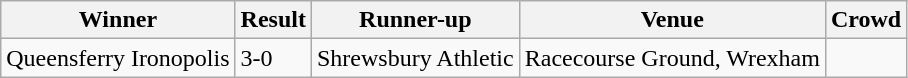<table class="wikitable">
<tr>
<th>Winner</th>
<th>Result</th>
<th>Runner-up</th>
<th>Venue</th>
<th>Crowd</th>
</tr>
<tr>
<td>Queensferry Ironopolis</td>
<td>3-0</td>
<td> Shrewsbury Athletic</td>
<td>Racecourse Ground, Wrexham</td>
<td></td>
</tr>
</table>
